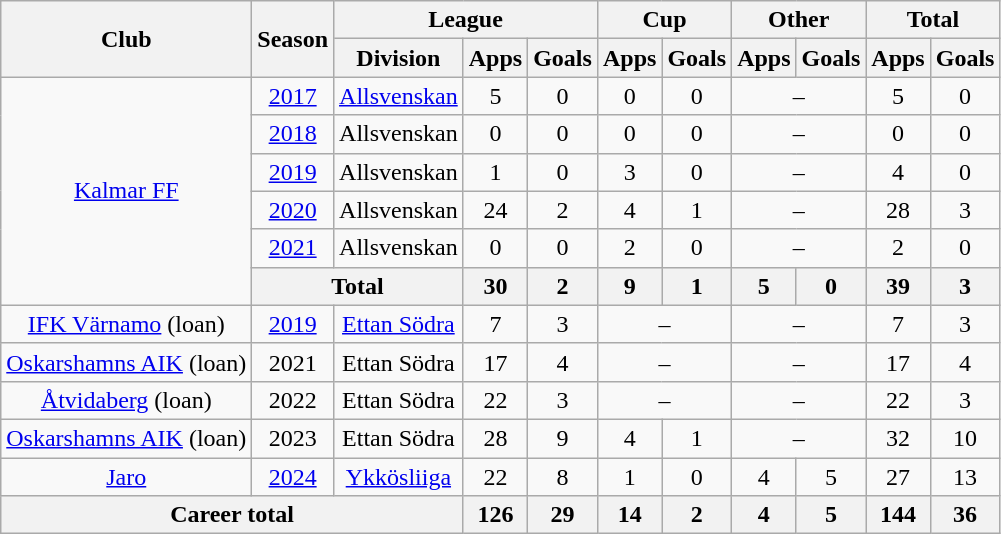<table class="wikitable" style="text-align:center">
<tr>
<th rowspan="2">Club</th>
<th rowspan="2">Season</th>
<th colspan="3">League</th>
<th colspan="2">Cup</th>
<th colspan="2">Other</th>
<th colspan="2">Total</th>
</tr>
<tr>
<th>Division</th>
<th>Apps</th>
<th>Goals</th>
<th>Apps</th>
<th>Goals</th>
<th>Apps</th>
<th>Goals</th>
<th>Apps</th>
<th>Goals</th>
</tr>
<tr>
<td rowspan=6><a href='#'>Kalmar FF</a></td>
<td><a href='#'>2017</a></td>
<td><a href='#'>Allsvenskan</a></td>
<td>5</td>
<td>0</td>
<td>0</td>
<td>0</td>
<td colspan="2">–</td>
<td>5</td>
<td>0</td>
</tr>
<tr>
<td><a href='#'>2018</a></td>
<td>Allsvenskan</td>
<td>0</td>
<td>0</td>
<td>0</td>
<td>0</td>
<td colspan="2">–</td>
<td>0</td>
<td>0</td>
</tr>
<tr>
<td><a href='#'>2019</a></td>
<td>Allsvenskan</td>
<td>1</td>
<td>0</td>
<td>3</td>
<td>0</td>
<td colspan="2">–</td>
<td>4</td>
<td>0</td>
</tr>
<tr>
<td><a href='#'>2020</a></td>
<td>Allsvenskan</td>
<td>24</td>
<td>2</td>
<td>4</td>
<td>1</td>
<td colspan="2">–</td>
<td>28</td>
<td>3</td>
</tr>
<tr>
<td><a href='#'>2021</a></td>
<td>Allsvenskan</td>
<td>0</td>
<td>0</td>
<td>2</td>
<td>0</td>
<td colspan="2">–</td>
<td>2</td>
<td>0</td>
</tr>
<tr>
<th colspan="2">Total</th>
<th>30</th>
<th>2</th>
<th>9</th>
<th>1</th>
<th>5</th>
<th>0</th>
<th>39</th>
<th>3</th>
</tr>
<tr>
<td><a href='#'>IFK Värnamo</a> (loan)</td>
<td><a href='#'>2019</a></td>
<td><a href='#'>Ettan Södra</a></td>
<td>7</td>
<td>3</td>
<td colspan="2">–</td>
<td colspan="2">–</td>
<td>7</td>
<td>3</td>
</tr>
<tr>
<td><a href='#'>Oskarshamns AIK</a> (loan)</td>
<td>2021</td>
<td>Ettan Södra</td>
<td>17</td>
<td>4</td>
<td colspan="2">–</td>
<td colspan="2">–</td>
<td>17</td>
<td>4</td>
</tr>
<tr>
<td><a href='#'>Åtvidaberg</a> (loan)</td>
<td>2022</td>
<td>Ettan Södra</td>
<td>22</td>
<td>3</td>
<td colspan="2">–</td>
<td colspan="2">–</td>
<td>22</td>
<td>3</td>
</tr>
<tr>
<td><a href='#'>Oskarshamns AIK</a> (loan)</td>
<td>2023</td>
<td>Ettan Södra</td>
<td>28</td>
<td>9</td>
<td>4</td>
<td>1</td>
<td colspan="2">–</td>
<td>32</td>
<td>10</td>
</tr>
<tr>
<td><a href='#'>Jaro</a></td>
<td><a href='#'>2024</a></td>
<td><a href='#'>Ykkösliiga</a></td>
<td>22</td>
<td>8</td>
<td>1</td>
<td>0</td>
<td>4</td>
<td>5</td>
<td>27</td>
<td>13</td>
</tr>
<tr>
<th colspan="3">Career total</th>
<th>126</th>
<th>29</th>
<th>14</th>
<th>2</th>
<th>4</th>
<th>5</th>
<th>144</th>
<th>36</th>
</tr>
</table>
